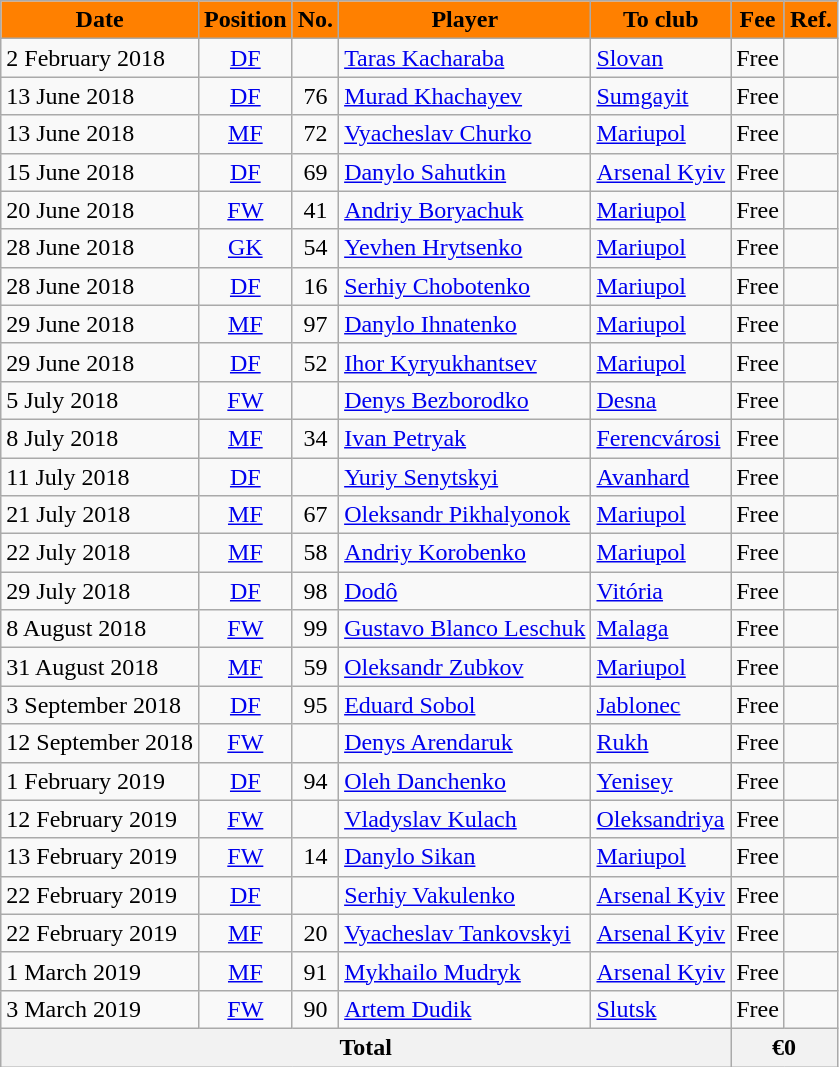<table class="wikitable sortable">
<tr>
<th style="background:#FF8000; color:black;">Date</th>
<th style="background:#FF8000; color:black;">Position</th>
<th style="background:#FF8000; color:black;">No.</th>
<th style="background:#FF8000; color:black;">Player</th>
<th style="background:#FF8000; color:black;">To club</th>
<th style="background:#FF8000; color:black;">Fee</th>
<th style="background:#FF8000; color:black;">Ref.</th>
</tr>
<tr>
<td>2 February 2018</td>
<td style="text-align:center;"><a href='#'>DF</a></td>
<td style="text-align:center;"></td>
<td style="text-align:left;"> <a href='#'>Taras Kacharaba</a></td>
<td style="text-align:left;"> <a href='#'>Slovan</a></td>
<td>Free</td>
<td></td>
</tr>
<tr>
<td>13 June 2018</td>
<td style="text-align:center;"><a href='#'>DF</a></td>
<td style="text-align:center;">76</td>
<td style="text-align:left;"> <a href='#'>Murad Khachayev</a></td>
<td style="text-align:left;"> <a href='#'>Sumgayit</a></td>
<td>Free</td>
<td></td>
</tr>
<tr>
<td>13 June 2018</td>
<td style="text-align:center;"><a href='#'>MF</a></td>
<td style="text-align:center;">72</td>
<td style="text-align:left;"> <a href='#'>Vyacheslav Churko</a></td>
<td style="text-align:left;"> <a href='#'>Mariupol</a></td>
<td>Free</td>
<td></td>
</tr>
<tr>
<td>15 June 2018</td>
<td style="text-align:center;"><a href='#'>DF</a></td>
<td style="text-align:center;">69</td>
<td style="text-align:left;"> <a href='#'>Danylo Sahutkin</a></td>
<td style="text-align:left;"> <a href='#'>Arsenal Kyiv</a></td>
<td>Free</td>
<td></td>
</tr>
<tr>
<td>20 June 2018</td>
<td style="text-align:center;"><a href='#'>FW</a></td>
<td style="text-align:center;">41</td>
<td style="text-align:left;"> <a href='#'>Andriy Boryachuk</a></td>
<td style="text-align:left;"> <a href='#'>Mariupol</a></td>
<td>Free</td>
<td></td>
</tr>
<tr>
<td>28 June 2018</td>
<td style="text-align:center;"><a href='#'>GK</a></td>
<td style="text-align:center;">54</td>
<td style="text-align:left;"> <a href='#'>Yevhen Hrytsenko</a></td>
<td style="text-align:left;"> <a href='#'>Mariupol</a></td>
<td>Free</td>
<td></td>
</tr>
<tr>
<td>28 June 2018</td>
<td style="text-align:center;"><a href='#'>DF</a></td>
<td style="text-align:center;">16</td>
<td style="text-align:left;"> <a href='#'>Serhiy Chobotenko</a></td>
<td style="text-align:left;"> <a href='#'>Mariupol</a></td>
<td>Free</td>
<td></td>
</tr>
<tr>
<td>29 June 2018</td>
<td style="text-align:center;"><a href='#'>MF</a></td>
<td style="text-align:center;">97</td>
<td style="text-align:left;"> <a href='#'>Danylo Ihnatenko</a></td>
<td style="text-align:left;"> <a href='#'>Mariupol</a></td>
<td>Free</td>
<td></td>
</tr>
<tr>
<td>29 June 2018</td>
<td style="text-align:center;"><a href='#'>DF</a></td>
<td style="text-align:center;">52</td>
<td style="text-align:left;"> <a href='#'>Ihor Kyryukhantsev</a></td>
<td style="text-align:left;"> <a href='#'>Mariupol</a></td>
<td>Free</td>
<td></td>
</tr>
<tr>
<td>5 July 2018</td>
<td style="text-align:center;"><a href='#'>FW</a></td>
<td style="text-align:center;"></td>
<td style="text-align:left;"> <a href='#'>Denys Bezborodko</a></td>
<td style="text-align:left;"> <a href='#'>Desna</a></td>
<td>Free</td>
<td></td>
</tr>
<tr>
<td>8 July 2018</td>
<td style="text-align:center;"><a href='#'>MF</a></td>
<td style="text-align:center;">34</td>
<td style="text-align:left;"> <a href='#'>Ivan Petryak</a></td>
<td style="text-align:left;"> <a href='#'>Ferencvárosi</a></td>
<td>Free</td>
<td></td>
</tr>
<tr>
<td>11 July 2018</td>
<td style="text-align:center;"><a href='#'>DF</a></td>
<td style="text-align:center;"></td>
<td style="text-align:left;"> <a href='#'>Yuriy Senytskyi</a></td>
<td style="text-align:left;"> <a href='#'>Avanhard</a></td>
<td>Free</td>
<td></td>
</tr>
<tr>
<td>21 July 2018</td>
<td style="text-align:center;"><a href='#'>MF</a></td>
<td style="text-align:center;">67</td>
<td style="text-align:left;"> <a href='#'>Oleksandr Pikhalyonok</a></td>
<td style="text-align:left;"> <a href='#'>Mariupol</a></td>
<td>Free</td>
<td></td>
</tr>
<tr>
<td>22 July 2018</td>
<td style="text-align:center;"><a href='#'>MF</a></td>
<td style="text-align:center;">58</td>
<td style="text-align:left;"> <a href='#'>Andriy Korobenko</a></td>
<td style="text-align:left;"> <a href='#'>Mariupol</a></td>
<td>Free</td>
<td></td>
</tr>
<tr>
<td>29 July 2018</td>
<td style="text-align:center;"><a href='#'>DF</a></td>
<td style="text-align:center;">98</td>
<td style="text-align:left;"> <a href='#'>Dodô</a></td>
<td style="text-align:left;"> <a href='#'>Vitória</a></td>
<td>Free</td>
<td></td>
</tr>
<tr>
<td>8 August 2018</td>
<td style="text-align:center;"><a href='#'>FW</a></td>
<td style="text-align:center;">99</td>
<td style="text-align:left;"> <a href='#'>Gustavo Blanco Leschuk</a></td>
<td style="text-align:left;"> <a href='#'>Malaga</a></td>
<td>Free</td>
<td></td>
</tr>
<tr>
<td>31 August 2018</td>
<td style="text-align:center;"><a href='#'>MF</a></td>
<td style="text-align:center;">59</td>
<td style="text-align:left;"> <a href='#'>Oleksandr Zubkov</a></td>
<td style="text-align:left;"> <a href='#'>Mariupol</a></td>
<td>Free</td>
<td></td>
</tr>
<tr>
<td>3 September 2018</td>
<td style="text-align:center;"><a href='#'>DF</a></td>
<td style="text-align:center;">95</td>
<td style="text-align:left;"> <a href='#'>Eduard Sobol</a></td>
<td style="text-align:left;"> <a href='#'>Jablonec</a></td>
<td>Free</td>
<td></td>
</tr>
<tr>
<td>12 September 2018</td>
<td style="text-align:center;"><a href='#'>FW</a></td>
<td style="text-align:center;"></td>
<td style="text-align:left;"> <a href='#'>Denys Arendaruk</a></td>
<td style="text-align:left;"> <a href='#'>Rukh</a></td>
<td>Free</td>
<td></td>
</tr>
<tr>
<td>1 February 2019</td>
<td style="text-align:center;"><a href='#'>DF</a></td>
<td style="text-align:center;">94</td>
<td style="text-align:left;"> <a href='#'>Oleh Danchenko</a></td>
<td style="text-align:left;"> <a href='#'>Yenisey</a></td>
<td>Free</td>
<td></td>
</tr>
<tr>
<td>12 February 2019</td>
<td style="text-align:center;"><a href='#'>FW</a></td>
<td style="text-align:center;"></td>
<td style="text-align:left;"> <a href='#'>Vladyslav Kulach</a></td>
<td style="text-align:left;"> <a href='#'>Oleksandriya</a></td>
<td>Free</td>
<td></td>
</tr>
<tr>
<td>13 February 2019</td>
<td style="text-align:center;"><a href='#'>FW</a></td>
<td style="text-align:center;">14</td>
<td style="text-align:left;"> <a href='#'>Danylo Sikan</a></td>
<td style="text-align:left;"> <a href='#'>Mariupol</a></td>
<td>Free</td>
<td></td>
</tr>
<tr>
<td>22 February 2019</td>
<td style="text-align:center;"><a href='#'>DF</a></td>
<td style="text-align:center;"></td>
<td style="text-align:left;"> <a href='#'>Serhiy Vakulenko</a></td>
<td style="text-align:left;"> <a href='#'>Arsenal Kyiv</a></td>
<td>Free</td>
<td></td>
</tr>
<tr>
<td>22 February 2019</td>
<td style="text-align:center;"><a href='#'>MF</a></td>
<td style="text-align:center;">20</td>
<td style="text-align:left;"> <a href='#'>Vyacheslav Tankovskyi</a></td>
<td style="text-align:left;"> <a href='#'>Arsenal Kyiv</a></td>
<td>Free</td>
<td></td>
</tr>
<tr>
<td>1 March 2019</td>
<td style="text-align:center;"><a href='#'>MF</a></td>
<td style="text-align:center;">91</td>
<td style="text-align:left;"> <a href='#'>Mykhailo Mudryk</a></td>
<td style="text-align:left;"> <a href='#'>Arsenal Kyiv</a></td>
<td>Free</td>
<td></td>
</tr>
<tr>
<td>3 March 2019</td>
<td style="text-align:center;"><a href='#'>FW</a></td>
<td style="text-align:center;">90</td>
<td style="text-align:left;"> <a href='#'>Artem Dudik</a></td>
<td style="text-align:left;"> <a href='#'>Slutsk</a></td>
<td>Free</td>
<td></td>
</tr>
<tr>
<th colspan="5">Total</th>
<th colspan="2">€0</th>
</tr>
</table>
